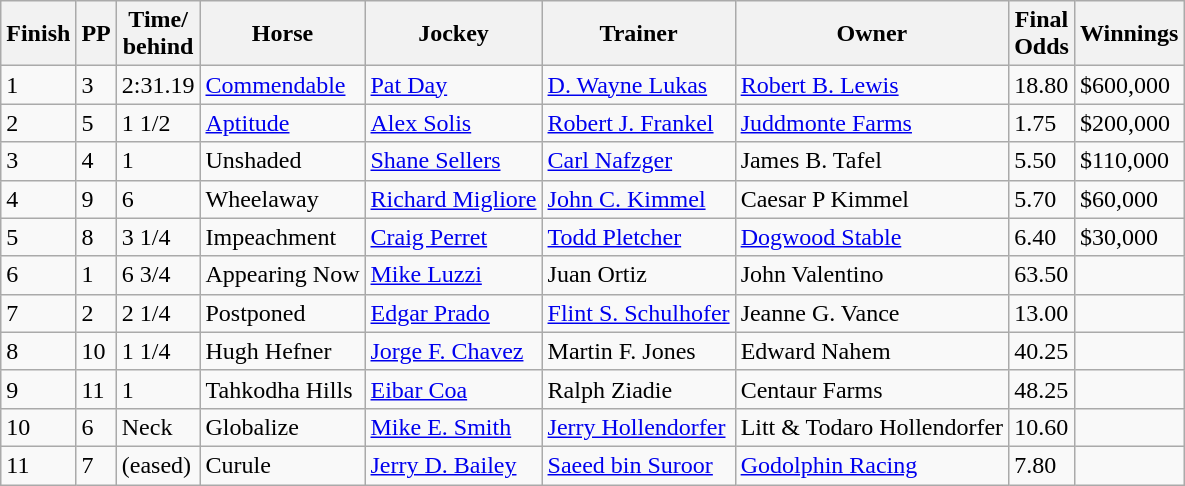<table class="wikitable sortable">
<tr>
<th>Finish</th>
<th>PP</th>
<th>Time/<br>behind</th>
<th>Horse</th>
<th>Jockey</th>
<th>Trainer</th>
<th>Owner</th>
<th>Final<br>Odds</th>
<th align="right">Winnings</th>
</tr>
<tr>
<td>1</td>
<td>3</td>
<td>2:31.19</td>
<td><a href='#'>Commendable</a></td>
<td><a href='#'>Pat Day</a></td>
<td><a href='#'>D. Wayne Lukas</a></td>
<td><a href='#'>Robert B. Lewis</a></td>
<td>18.80</td>
<td>$600,000</td>
</tr>
<tr>
<td>2</td>
<td>5</td>
<td>1 1/2</td>
<td><a href='#'>Aptitude</a></td>
<td><a href='#'>Alex Solis</a></td>
<td><a href='#'>Robert J. Frankel</a></td>
<td><a href='#'>Juddmonte Farms</a></td>
<td>1.75</td>
<td>$200,000</td>
</tr>
<tr>
<td>3</td>
<td>4</td>
<td>1</td>
<td>Unshaded</td>
<td><a href='#'>Shane Sellers</a></td>
<td><a href='#'>Carl Nafzger</a></td>
<td>James B. Tafel</td>
<td>5.50</td>
<td>$110,000</td>
</tr>
<tr>
<td>4</td>
<td>9</td>
<td>6</td>
<td>Wheelaway</td>
<td><a href='#'>Richard Migliore</a></td>
<td><a href='#'>John C. Kimmel</a></td>
<td>Caesar P Kimmel</td>
<td>5.70</td>
<td>$60,000</td>
</tr>
<tr>
<td>5</td>
<td>8</td>
<td>3 1/4</td>
<td>Impeachment</td>
<td><a href='#'>Craig Perret</a></td>
<td><a href='#'>Todd Pletcher</a></td>
<td><a href='#'>Dogwood Stable</a></td>
<td>6.40</td>
<td>$30,000</td>
</tr>
<tr>
<td>6</td>
<td>1</td>
<td>6 3/4</td>
<td>Appearing Now</td>
<td><a href='#'>Mike Luzzi</a></td>
<td>Juan Ortiz</td>
<td>John Valentino</td>
<td>63.50</td>
<td></td>
</tr>
<tr>
<td>7</td>
<td>2</td>
<td>2 1/4</td>
<td>Postponed</td>
<td><a href='#'>Edgar Prado</a></td>
<td><a href='#'>Flint S. Schulhofer</a></td>
<td>Jeanne G. Vance</td>
<td>13.00</td>
<td></td>
</tr>
<tr>
<td>8</td>
<td>10</td>
<td>1 1/4</td>
<td>Hugh Hefner</td>
<td><a href='#'>Jorge F. Chavez</a></td>
<td>Martin F. Jones</td>
<td>Edward Nahem</td>
<td>40.25</td>
<td></td>
</tr>
<tr>
<td>9</td>
<td>11</td>
<td>1</td>
<td>Tahkodha Hills</td>
<td><a href='#'>Eibar Coa</a></td>
<td>Ralph Ziadie</td>
<td>Centaur Farms</td>
<td>48.25</td>
<td></td>
</tr>
<tr>
<td>10</td>
<td>6</td>
<td>Neck</td>
<td>Globalize</td>
<td><a href='#'>Mike E. Smith</a></td>
<td><a href='#'>Jerry Hollendorfer</a></td>
<td>Litt & Todaro Hollendorfer</td>
<td>10.60</td>
<td></td>
</tr>
<tr>
<td>11</td>
<td>7</td>
<td>(eased)</td>
<td>Curule</td>
<td><a href='#'>Jerry D. Bailey</a></td>
<td><a href='#'>Saeed bin Suroor</a></td>
<td><a href='#'>Godolphin Racing</a></td>
<td>7.80</td>
<td></td>
</tr>
</table>
